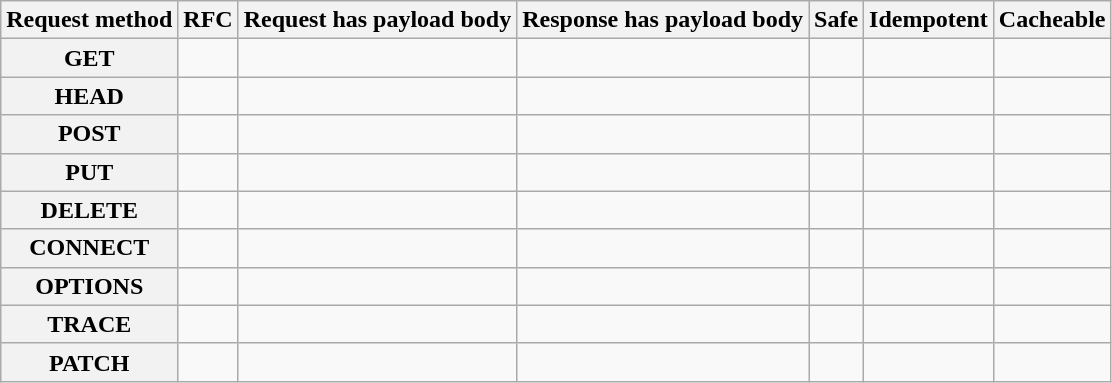<table class="wikitable sortable" style="text-align: center; width: auto; table-layout: fixed;">
<tr>
<th scope="col">Request method</th>
<th scope="col">RFC</th>
<th scope="col">Request has payload body</th>
<th scope="col">Response has payload body</th>
<th scope="col">Safe</th>
<th scope="col">Idempotent</th>
<th scope="col">Cacheable</th>
</tr>
<tr>
<th scope="row">GET</th>
<td></td>
<td></td>
<td></td>
<td></td>
<td></td>
<td></td>
</tr>
<tr>
<th scope="row">HEAD</th>
<td></td>
<td></td>
<td></td>
<td></td>
<td></td>
<td></td>
</tr>
<tr>
<th scope="row">POST</th>
<td></td>
<td></td>
<td></td>
<td></td>
<td></td>
<td></td>
</tr>
<tr>
<th scope="row">PUT</th>
<td></td>
<td></td>
<td></td>
<td></td>
<td></td>
<td></td>
</tr>
<tr>
<th scope="row">DELETE</th>
<td></td>
<td></td>
<td></td>
<td></td>
<td></td>
<td></td>
</tr>
<tr>
<th scope="row">CONNECT</th>
<td></td>
<td></td>
<td></td>
<td></td>
<td></td>
<td></td>
</tr>
<tr>
<th scope="row">OPTIONS</th>
<td></td>
<td></td>
<td></td>
<td></td>
<td></td>
<td></td>
</tr>
<tr>
<th scope="row">TRACE</th>
<td></td>
<td></td>
<td></td>
<td></td>
<td></td>
<td></td>
</tr>
<tr>
<th scope="row">PATCH</th>
<td></td>
<td></td>
<td></td>
<td></td>
<td></td>
<td></td>
</tr>
</table>
